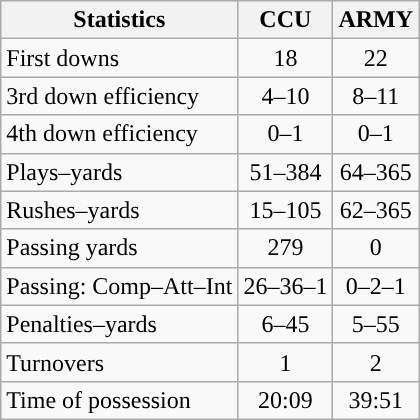<table class="wikitable">
<tr>
<th>Statistics</th>
<th>CCU</th>
<th>ARMY</th>
</tr>
<tr>
<td>First downs</td>
<td align=center>18</td>
<td align=center>22</td>
</tr>
<tr>
<td>3rd down efficiency</td>
<td align=center>4–10</td>
<td align=center>8–11</td>
</tr>
<tr>
<td>4th down efficiency</td>
<td align=center>0–1</td>
<td align=center>0–1</td>
</tr>
<tr>
<td>Plays–yards</td>
<td align=center>51–384</td>
<td align=center>64–365</td>
</tr>
<tr>
<td>Rushes–yards</td>
<td align=center>15–105</td>
<td align=center>62–365</td>
</tr>
<tr>
<td>Passing yards</td>
<td align=center>279</td>
<td align=center>0</td>
</tr>
<tr>
<td>Passing: Comp–Att–Int</td>
<td align=center>26–36–1</td>
<td align=center>0–2–1</td>
</tr>
<tr>
<td>Penalties–yards</td>
<td align=center>6–45</td>
<td align=center>5–55</td>
</tr>
<tr>
<td>Turnovers</td>
<td align=center>1</td>
<td align=center>2</td>
</tr>
<tr>
<td>Time of possession</td>
<td align=center>20:09</td>
<td align=center>39:51</td>
</tr>
</table>
